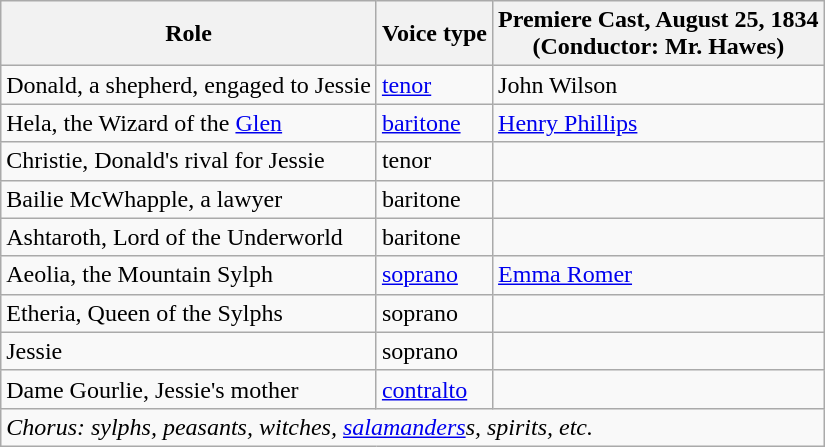<table class="wikitable">
<tr>
<th>Role</th>
<th>Voice type</th>
<th>Premiere Cast, August 25, 1834<br>(Conductor: Mr. Hawes)</th>
</tr>
<tr>
<td>Donald, a shepherd, engaged to Jessie</td>
<td><a href='#'>tenor</a></td>
<td>John Wilson</td>
</tr>
<tr>
<td>Hela, the Wizard of the <a href='#'>Glen</a></td>
<td><a href='#'>baritone</a></td>
<td><a href='#'>Henry Phillips</a></td>
</tr>
<tr>
<td>Christie, Donald's rival for Jessie</td>
<td>tenor</td>
<td></td>
</tr>
<tr>
<td>Bailie McWhapple, a lawyer</td>
<td>baritone</td>
<td></td>
</tr>
<tr>
<td>Ashtaroth, Lord of the Underworld</td>
<td>baritone</td>
<td></td>
</tr>
<tr>
<td>Aeolia, the Mountain Sylph</td>
<td><a href='#'>soprano</a></td>
<td><a href='#'>Emma Romer</a></td>
</tr>
<tr>
<td>Etheria, Queen of the Sylphs</td>
<td>soprano</td>
<td></td>
</tr>
<tr>
<td>Jessie</td>
<td>soprano</td>
<td></td>
</tr>
<tr>
<td>Dame Gourlie, Jessie's mother</td>
<td><a href='#'>contralto</a></td>
<td></td>
</tr>
<tr>
<td colspan="3"><em>Chorus: sylphs, peasants, witches, <a href='#'>salamanders</a>s, spirits, etc.</em></td>
</tr>
</table>
